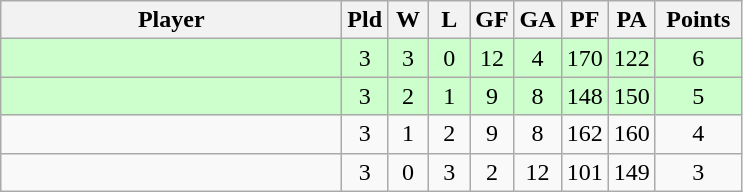<table class=wikitable style="text-align:center">
<tr>
<th width=220>Player</th>
<th width=20>Pld</th>
<th width=20>W</th>
<th width=20>L</th>
<th width=20>GF</th>
<th width=20>GA</th>
<th width=20>PF</th>
<th width=20>PA</th>
<th width=50>Points</th>
</tr>
<tr bgcolor="#ccffcc">
<td align=left></td>
<td>3</td>
<td>3</td>
<td>0</td>
<td>12</td>
<td>4</td>
<td>170</td>
<td>122</td>
<td>6</td>
</tr>
<tr bgcolor="#ccffcc">
<td align=left></td>
<td>3</td>
<td>2</td>
<td>1</td>
<td>9</td>
<td>8</td>
<td>148</td>
<td>150</td>
<td>5</td>
</tr>
<tr>
<td align=left></td>
<td>3</td>
<td>1</td>
<td>2</td>
<td>9</td>
<td>8</td>
<td>162</td>
<td>160</td>
<td>4</td>
</tr>
<tr>
<td align=left></td>
<td>3</td>
<td>0</td>
<td>3</td>
<td>2</td>
<td>12</td>
<td>101</td>
<td>149</td>
<td>3</td>
</tr>
</table>
